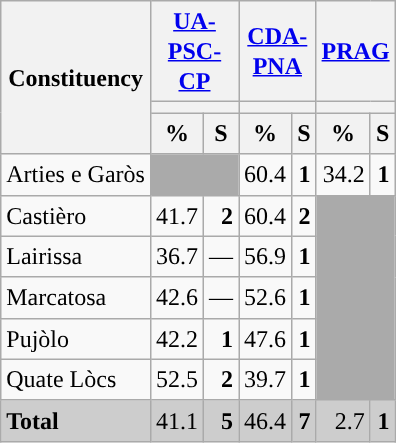<table class="wikitable sortable" style="text-align:right; line-height:20px;">
<tr>
<th rowspan="3">Constituency</th>
<th colspan="2" width="30px" class="unsortable"><a href='#'>UA-PSC-CP</a></th>
<th colspan="2" width="30px" class="unsortable"><a href='#'>CDA-PNA</a></th>
<th colspan="2" width="30px" class="unsortable"><a href='#'>PRAG</a></th>
</tr>
<tr>
<th colspan="2" style="background:"></th>
<th colspan="2" style="background:"></th>
<th colspan="2" style="background:"></th>
</tr>
<tr>
<th data-sort-type="number">%</th>
<th data-sort-type="number">S</th>
<th data-sort-type="number">%</th>
<th data-sort-type="number">S</th>
<th data-sort-type="number">%</th>
<th data-sort-type="number">S</th>
</tr>
<tr>
<td align="left">Arties e Garòs</td>
<td colspan="2" bgcolor="#AAAAAA"></td>
<td style="background:">60.4</td>
<td><strong>1</strong></td>
<td>34.2</td>
<td><strong>1</strong></td>
</tr>
<tr>
<td align="left">Castièro</td>
<td>41.7</td>
<td><strong>2</strong></td>
<td style="background:">60.4</td>
<td><strong>2</strong></td>
<td colspan="2" rowspan="5" bgcolor="#AAAAAA"></td>
</tr>
<tr>
<td align="left">Lairissa</td>
<td>36.7</td>
<td>—</td>
<td style="background:">56.9</td>
<td><strong>1</strong></td>
</tr>
<tr>
<td align="left">Marcatosa</td>
<td>42.6</td>
<td>—</td>
<td style="background:">52.6</td>
<td><strong>1</strong></td>
</tr>
<tr>
<td align="left">Pujòlo</td>
<td>42.2</td>
<td><strong>1</strong></td>
<td style="background:">47.6</td>
<td><strong>1</strong></td>
</tr>
<tr>
<td align="left">Quate Lòcs</td>
<td style="background:">52.5</td>
<td><strong>2</strong></td>
<td>39.7</td>
<td><strong>1</strong></td>
</tr>
<tr style="background:#CDCDCD;">
<td align="left"><strong>Total</strong></td>
<td>41.1</td>
<td><strong>5</strong></td>
<td style="background:">46.4</td>
<td><strong>7</strong></td>
<td>2.7</td>
<td><strong>1</strong></td>
</tr>
</table>
